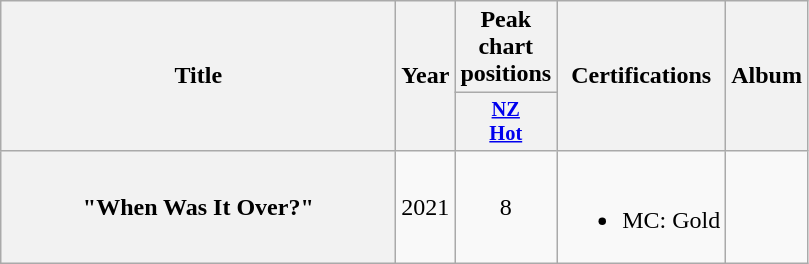<table class="wikitable plainrowheaders" style="text-align:center">
<tr>
<th scope="col" rowspan="2" style="width:16em;">Title</th>
<th scope="col" rowspan="2" style="width:1em;">Year</th>
<th scope="col" colspan="1">Peak chart positions</th>
<th rowspan="2">Certifications</th>
<th rowspan="2" scope="col">Album</th>
</tr>
<tr>
<th scope="col" style="width:3em;font-size:85%;"><a href='#'>NZ<br>Hot</a><br></th>
</tr>
<tr>
<th scope="row">"When Was It Over?"<br></th>
<td>2021</td>
<td>8</td>
<td><br><ul><li>MC: Gold</li></ul></td>
<td></td>
</tr>
</table>
